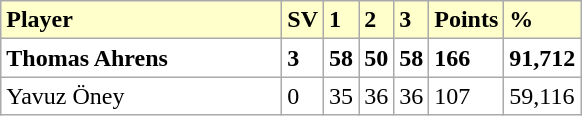<table class="wikitable">
<tr bgcolor="#ffffcc">
<td width=180><strong>Player</strong></td>
<td><strong>SV</strong></td>
<td><strong>1</strong></td>
<td><strong>2</strong></td>
<td><strong>3</strong></td>
<td><strong>Points</strong></td>
<td><strong>%</strong></td>
</tr>
<tr bgcolor="FFFFFF">
<td> <strong>Thomas Ahrens</strong></td>
<td><strong>3</strong></td>
<td><strong>58</strong></td>
<td><strong>50</strong></td>
<td><strong>58</strong></td>
<td><strong>166</strong></td>
<td><strong>91,712</strong></td>
</tr>
<tr bgcolor="FFFFFF">
<td> Yavuz Öney</td>
<td>0</td>
<td>35</td>
<td>36</td>
<td>36</td>
<td>107</td>
<td>59,116</td>
</tr>
</table>
